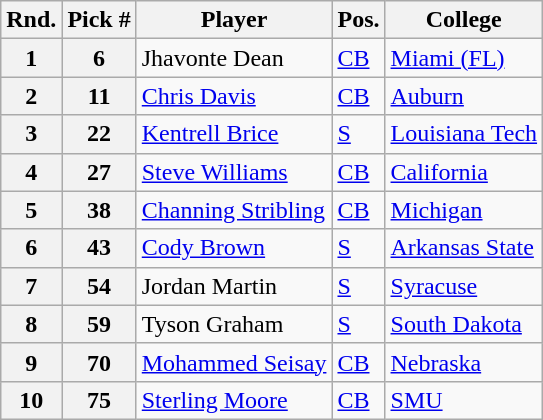<table class="wikitable sortable">
<tr>
<th><abbr>Rnd.</abbr></th>
<th><abbr>Pick #</abbr></th>
<th>Player</th>
<th><abbr>Pos.</abbr></th>
<th><abbr>College</abbr></th>
</tr>
<tr>
<th>1</th>
<th><span></span><strong>6</strong></th>
<td>Jhavonte Dean</td>
<td><a href='#'>CB</a></td>
<td><a href='#'>Miami (FL)</a></td>
</tr>
<tr>
<th>2</th>
<th><span></span><strong>11</strong></th>
<td><a href='#'>Chris Davis</a></td>
<td><a href='#'>CB</a></td>
<td><a href='#'>Auburn</a></td>
</tr>
<tr>
<th>3</th>
<th><span></span><strong>22</strong></th>
<td><a href='#'>Kentrell Brice</a></td>
<td><a href='#'>S</a></td>
<td><a href='#'>Louisiana Tech</a></td>
</tr>
<tr>
<th>4</th>
<th><span></span><strong>27</strong></th>
<td><a href='#'>Steve Williams</a></td>
<td><a href='#'>CB</a></td>
<td><a href='#'>California</a></td>
</tr>
<tr>
<th>5</th>
<th><span></span><strong>38</strong></th>
<td><a href='#'>Channing Stribling</a></td>
<td><a href='#'>CB</a></td>
<td><a href='#'>Michigan</a></td>
</tr>
<tr>
<th>6</th>
<th><span></span><strong>43</strong></th>
<td><a href='#'>Cody Brown</a></td>
<td><a href='#'>S</a></td>
<td><a href='#'>Arkansas State</a></td>
</tr>
<tr>
<th>7</th>
<th><span></span><strong>54</strong></th>
<td>Jordan Martin</td>
<td><a href='#'>S</a></td>
<td><a href='#'>Syracuse</a></td>
</tr>
<tr>
<th>8</th>
<th><span></span><strong>59</strong></th>
<td>Tyson Graham</td>
<td><a href='#'>S</a></td>
<td><a href='#'>South Dakota</a></td>
</tr>
<tr>
<th>9</th>
<th><span></span><strong>70</strong></th>
<td><a href='#'>Mohammed Seisay</a></td>
<td><a href='#'>CB</a></td>
<td><a href='#'>Nebraska</a></td>
</tr>
<tr>
<th>10</th>
<th><span></span><strong>75</strong></th>
<td><a href='#'>Sterling Moore</a></td>
<td><a href='#'>CB</a></td>
<td><a href='#'>SMU</a></td>
</tr>
</table>
